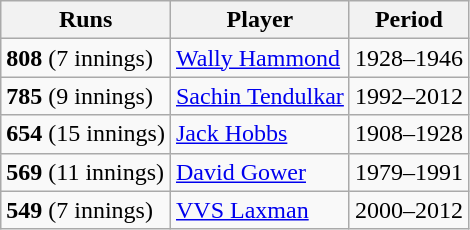<table class="wikitable">
<tr>
<th>Runs</th>
<th>Player</th>
<th>Period</th>
</tr>
<tr>
<td><strong>808</strong> (7 innings)</td>
<td> <a href='#'>Wally Hammond</a></td>
<td>1928–1946</td>
</tr>
<tr>
<td><strong>785</strong> (9 innings)</td>
<td> <a href='#'>Sachin Tendulkar</a></td>
<td>1992–2012</td>
</tr>
<tr>
<td><strong>654</strong> (15 innings)</td>
<td> <a href='#'>Jack Hobbs</a></td>
<td>1908–1928</td>
</tr>
<tr>
<td><strong>569</strong> (11 innings)</td>
<td> <a href='#'>David Gower</a></td>
<td>1979–1991</td>
</tr>
<tr>
<td><strong>549</strong> (7 innings)</td>
<td> <a href='#'>VVS Laxman</a></td>
<td>2000–2012</td>
</tr>
</table>
